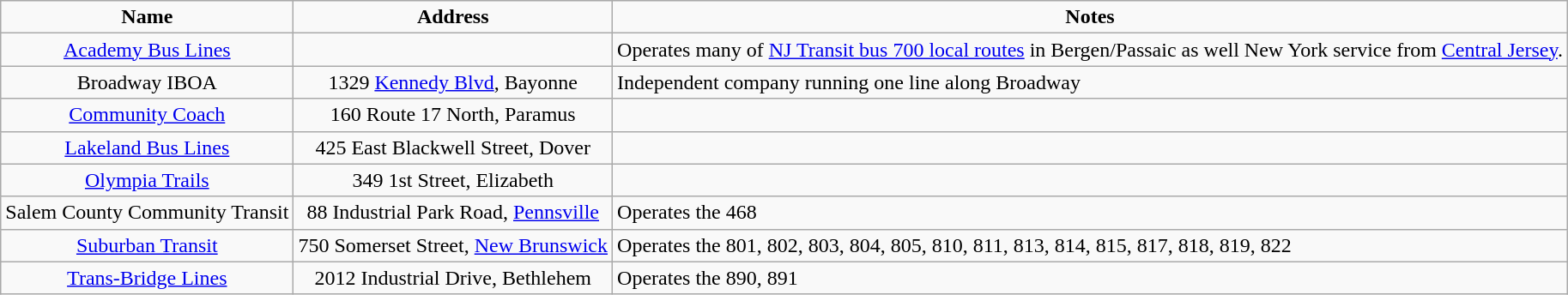<table class="wikitable">
<tr align="center">
<td><strong>Name</strong></td>
<td><strong>Address</strong></td>
<td><strong>Notes</strong></td>
</tr>
<tr align="center">
<td><a href='#'>Academy Bus Lines</a></td>
<td></td>
<td align=left>Operates many of <a href='#'>NJ Transit bus 700 local routes</a> in Bergen/Passaic as well New York service from <a href='#'>Central Jersey</a>.</td>
</tr>
<tr align="center">
<td>Broadway IBOA</td>
<td>1329 <a href='#'>Kennedy Blvd</a>, Bayonne</td>
<td align=left>Independent company running one line along Broadway</td>
</tr>
<tr align="center">
<td><a href='#'>Community Coach</a></td>
<td>160 Route 17 North, Paramus</td>
<td align=left></td>
</tr>
<tr align="center">
<td><a href='#'>Lakeland Bus Lines</a></td>
<td>425 East Blackwell Street, Dover</td>
<td align=left></td>
</tr>
<tr align="center">
<td><a href='#'>Olympia Trails</a></td>
<td>349 1st Street, Elizabeth</td>
<td align=left></td>
</tr>
<tr align="center">
<td>Salem County Community Transit</td>
<td>88 Industrial Park Road, <a href='#'>Pennsville</a></td>
<td align=left>Operates the 468</td>
</tr>
<tr align="center">
<td><a href='#'>Suburban Transit</a></td>
<td>750 Somerset Street, <a href='#'>New Brunswick</a></td>
<td align=left>Operates the 801, 802, 803, 804, 805, 810, 811, 813, 814, 815, 817, 818, 819, 822</td>
</tr>
<tr align="center">
<td><a href='#'>Trans-Bridge Lines</a></td>
<td>2012 Industrial Drive, Bethlehem</td>
<td align=left>Operates the 890, 891</td>
</tr>
</table>
